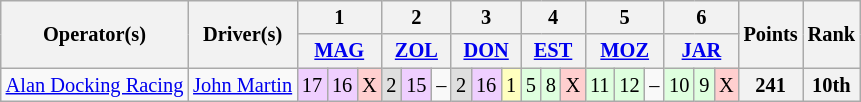<table class="wikitable" style="font-size: 85%">
<tr>
<th rowspan=2>Operator(s)</th>
<th rowspan=2>Driver(s)</th>
<th colspan=3>1</th>
<th colspan=3>2</th>
<th colspan=3>3</th>
<th colspan=3>4</th>
<th colspan=3>5</th>
<th colspan=3>6</th>
<th rowspan=2>Points</th>
<th rowspan=2>Rank</th>
</tr>
<tr>
<th colspan=3><a href='#'>MAG</a></th>
<th colspan=3><a href='#'>ZOL</a></th>
<th colspan=3><a href='#'>DON</a></th>
<th colspan=3><a href='#'>EST</a></th>
<th colspan=3><a href='#'>MOZ</a></th>
<th colspan=3><a href='#'>JAR</a></th>
</tr>
<tr>
<td align=center><a href='#'>Alan Docking Racing</a></td>
<td> <a href='#'>John Martin</a></td>
<td style="background:#efcfff;">17</td>
<td style="background:#efcfff;">16</td>
<td style="background:#ffcfcf;">X</td>
<td style="background:#dfdfdf;">2</td>
<td style="background:#efcfff;">15</td>
<td>–</td>
<td style="background:#dfdfdf;">2</td>
<td style="background:#efcfff;">16</td>
<td style="background:#ffffbf;">1</td>
<td style="background:#dfffdf;">5</td>
<td style="background:#dfffdf;">8</td>
<td style="background:#ffcfcf;">X</td>
<td style="background:#dfffdf;">11</td>
<td style="background:#dfffdf;">12</td>
<td>–</td>
<td style="background:#dfffdf;">10</td>
<td style="background:#dfffdf;">9</td>
<td style="background:#ffcfcf;">X</td>
<th>241</th>
<th>10th</th>
</tr>
</table>
